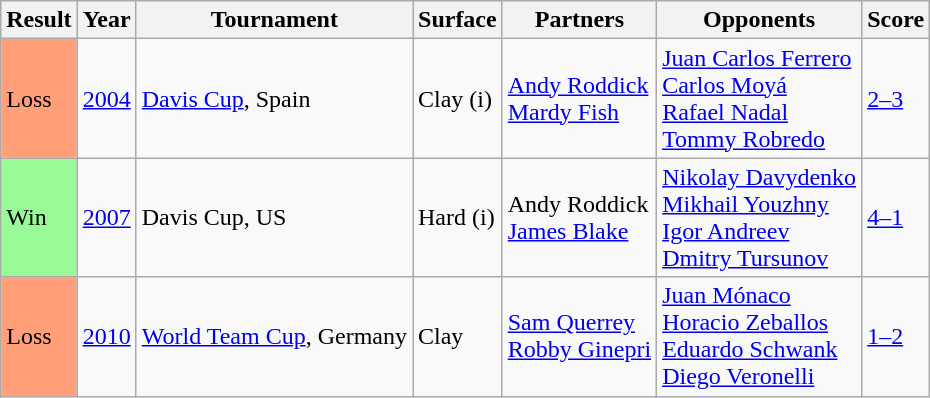<table class="sortable wikitable">
<tr>
<th>Result</th>
<th>Year</th>
<th>Tournament</th>
<th>Surface</th>
<th>Partners</th>
<th>Opponents</th>
<th class="unsortable">Score</th>
</tr>
<tr>
<td bgcolor=ffa07a>Loss</td>
<td><a href='#'>2004</a></td>
<td><a href='#'>Davis Cup</a>, Spain</td>
<td>Clay (i)</td>
<td> <a href='#'>Andy Roddick</a><br> <a href='#'>Mardy Fish</a></td>
<td> <a href='#'>Juan Carlos Ferrero</a><br> <a href='#'>Carlos Moyá</a><br> <a href='#'>Rafael Nadal</a><br> <a href='#'>Tommy Robredo</a></td>
<td><a href='#'>2–3</a></td>
</tr>
<tr>
<td bgcolor=98FB98>Win</td>
<td><a href='#'>2007</a></td>
<td>Davis Cup, US</td>
<td>Hard (i)</td>
<td> Andy Roddick<br> <a href='#'>James Blake</a></td>
<td> <a href='#'>Nikolay Davydenko</a><br> <a href='#'>Mikhail Youzhny</a><br> <a href='#'>Igor Andreev</a><br> <a href='#'>Dmitry Tursunov</a></td>
<td><a href='#'>4–1</a></td>
</tr>
<tr>
<td bgcolor=ffa07a>Loss</td>
<td><a href='#'>2010</a></td>
<td><a href='#'>World Team Cup</a>, Germany</td>
<td>Clay</td>
<td> <a href='#'>Sam Querrey</a><br> <a href='#'>Robby Ginepri</a></td>
<td> <a href='#'>Juan Mónaco</a><br> <a href='#'>Horacio Zeballos</a><br> <a href='#'>Eduardo Schwank</a><br> <a href='#'>Diego Veronelli</a></td>
<td><a href='#'>1–2</a></td>
</tr>
</table>
